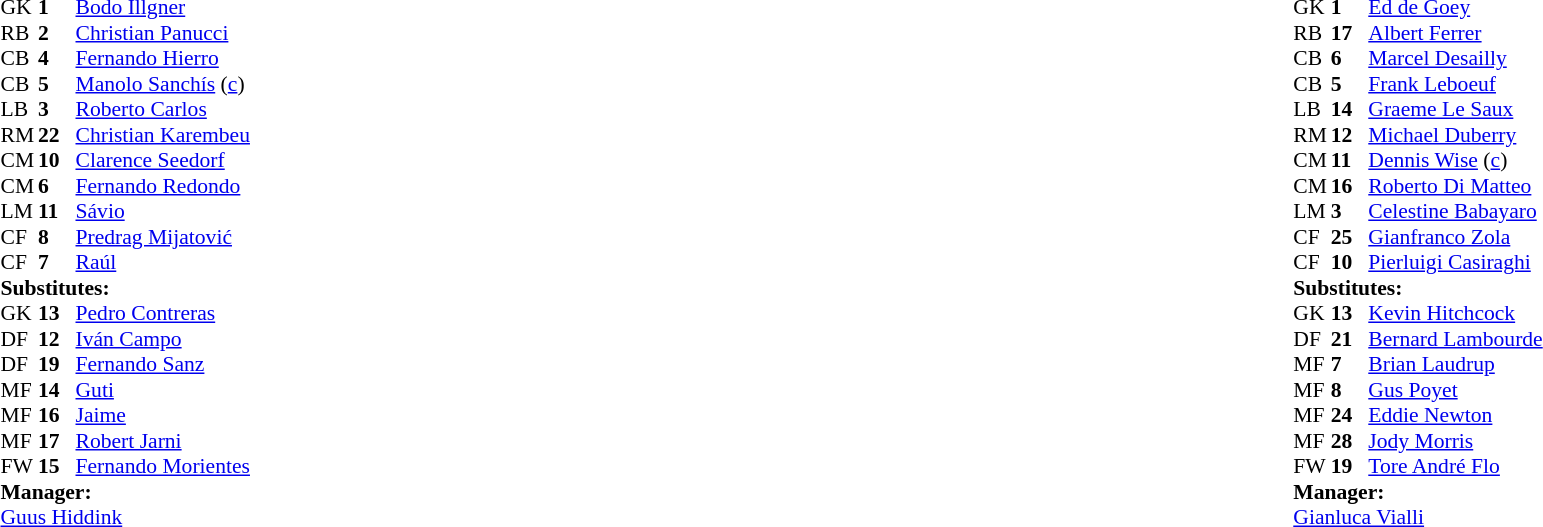<table width="100%">
<tr>
<td valign="top" width="40%"><br><table style="font-size:90%" cellspacing="0" cellpadding="0">
<tr>
<th width=25></th>
<th width=25></th>
</tr>
<tr>
<td>GK</td>
<td><strong>1</strong></td>
<td> <a href='#'>Bodo Illgner</a></td>
</tr>
<tr>
<td>RB</td>
<td><strong>2</strong></td>
<td> <a href='#'>Christian Panucci</a></td>
</tr>
<tr>
<td>CB</td>
<td><strong>4</strong></td>
<td> <a href='#'>Fernando Hierro</a></td>
</tr>
<tr>
<td>CB</td>
<td><strong>5</strong></td>
<td> <a href='#'>Manolo Sanchís</a> (<a href='#'>c</a>)</td>
</tr>
<tr>
<td>LB</td>
<td><strong>3</strong></td>
<td> <a href='#'>Roberto Carlos</a></td>
</tr>
<tr>
<td>RM</td>
<td><strong>22</strong></td>
<td> <a href='#'>Christian Karembeu</a></td>
<td></td>
<td></td>
</tr>
<tr>
<td>CM</td>
<td><strong>10</strong></td>
<td> <a href='#'>Clarence Seedorf</a></td>
</tr>
<tr>
<td>CM</td>
<td><strong>6</strong></td>
<td> <a href='#'>Fernando Redondo</a></td>
</tr>
<tr>
<td>LM</td>
<td><strong>11</strong></td>
<td> <a href='#'>Sávio</a></td>
</tr>
<tr>
<td>CF</td>
<td><strong>8</strong></td>
<td> <a href='#'>Predrag Mijatović</a></td>
<td></td>
<td></td>
</tr>
<tr>
<td>CF</td>
<td><strong>7</strong></td>
<td> <a href='#'>Raúl</a></td>
</tr>
<tr>
<td colspan=3><strong>Substitutes:</strong></td>
</tr>
<tr>
<td>GK</td>
<td><strong>13</strong></td>
<td> <a href='#'>Pedro Contreras</a></td>
</tr>
<tr>
<td>DF</td>
<td><strong>12</strong></td>
<td> <a href='#'>Iván Campo</a></td>
</tr>
<tr>
<td>DF</td>
<td><strong>19</strong></td>
<td> <a href='#'>Fernando Sanz</a></td>
</tr>
<tr>
<td>MF</td>
<td><strong>14</strong></td>
<td> <a href='#'>Guti</a></td>
</tr>
<tr>
<td>MF</td>
<td><strong>16</strong></td>
<td> <a href='#'>Jaime</a></td>
</tr>
<tr>
<td>MF</td>
<td><strong>17</strong></td>
<td> <a href='#'>Robert Jarni</a></td>
<td></td>
<td></td>
</tr>
<tr>
<td>FW</td>
<td><strong>15</strong></td>
<td> <a href='#'>Fernando Morientes</a></td>
<td></td>
<td></td>
</tr>
<tr>
<td colspan=3><strong>Manager:</strong></td>
</tr>
<tr>
<td colspan=4> <a href='#'>Guus Hiddink</a></td>
</tr>
</table>
</td>
<td valign="top"></td>
<td valign="top" width="50%"><br><table style="font-size:90%;margin:auto" cellspacing="0" cellpadding="0">
<tr>
<th width=25></th>
<th width=25></th>
</tr>
<tr>
<td>GK</td>
<td><strong>1</strong></td>
<td> <a href='#'>Ed de Goey</a></td>
</tr>
<tr>
<td>RB</td>
<td><strong>17</strong></td>
<td> <a href='#'>Albert Ferrer</a></td>
<td></td>
</tr>
<tr>
<td>CB</td>
<td><strong>6</strong></td>
<td> <a href='#'>Marcel Desailly</a></td>
</tr>
<tr>
<td>CB</td>
<td><strong>5</strong></td>
<td> <a href='#'>Frank Leboeuf</a></td>
</tr>
<tr>
<td>LB</td>
<td><strong>14</strong></td>
<td> <a href='#'>Graeme Le Saux</a></td>
</tr>
<tr>
<td>RM</td>
<td><strong>12</strong></td>
<td> <a href='#'>Michael Duberry</a></td>
</tr>
<tr>
<td>CM</td>
<td><strong>11</strong></td>
<td> <a href='#'>Dennis Wise</a> (<a href='#'>c</a>)</td>
</tr>
<tr>
<td>CM</td>
<td><strong>16</strong></td>
<td> <a href='#'>Roberto Di Matteo</a></td>
<td></td>
<td></td>
</tr>
<tr>
<td>LM</td>
<td><strong>3</strong></td>
<td> <a href='#'>Celestine Babayaro</a></td>
<td></td>
</tr>
<tr>
<td>CF</td>
<td><strong>25</strong></td>
<td> <a href='#'>Gianfranco Zola</a></td>
<td></td>
<td></td>
</tr>
<tr>
<td>CF</td>
<td><strong>10</strong></td>
<td> <a href='#'>Pierluigi Casiraghi</a></td>
<td></td>
<td></td>
</tr>
<tr>
<td colspan=3><strong>Substitutes:</strong></td>
</tr>
<tr>
<td>GK</td>
<td><strong>13</strong></td>
<td> <a href='#'>Kevin Hitchcock</a></td>
</tr>
<tr>
<td>DF</td>
<td><strong>21</strong></td>
<td> <a href='#'>Bernard Lambourde</a></td>
</tr>
<tr>
<td>MF</td>
<td><strong>7</strong></td>
<td> <a href='#'>Brian Laudrup</a></td>
<td></td>
<td></td>
</tr>
<tr>
<td>MF</td>
<td><strong>8</strong></td>
<td> <a href='#'>Gus Poyet</a></td>
<td></td>
<td></td>
</tr>
<tr>
<td>MF</td>
<td><strong>24</strong></td>
<td> <a href='#'>Eddie Newton</a></td>
</tr>
<tr>
<td>MF</td>
<td><strong>28</strong></td>
<td> <a href='#'>Jody Morris</a></td>
</tr>
<tr>
<td>FW</td>
<td><strong>19</strong></td>
<td> <a href='#'>Tore André Flo</a></td>
<td></td>
<td></td>
</tr>
<tr>
<td colspan=3><strong>Manager:</strong></td>
</tr>
<tr>
<td colspan=4> <a href='#'>Gianluca Vialli</a></td>
</tr>
</table>
</td>
</tr>
</table>
